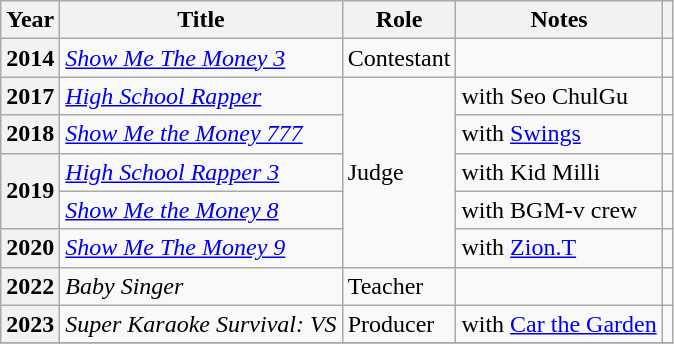<table class="wikitable  plainrowheaders">
<tr>
<th>Year</th>
<th>Title</th>
<th>Role</th>
<th>Notes</th>
<th scope="col" class="unsortable"></th>
</tr>
<tr>
<th scope="row">2014</th>
<td><em><a href='#'>Show Me The Money 3</a></em></td>
<td>Contestant</td>
<td></td>
<td></td>
</tr>
<tr>
<th scope="row">2017</th>
<td><em><a href='#'>High School Rapper</a></em></td>
<td rowspan=5>Judge</td>
<td>with Seo ChulGu</td>
<td style="text-align:center"></td>
</tr>
<tr>
<th scope="row">2018</th>
<td><em><a href='#'>Show Me the Money 777</a></em></td>
<td>with <a href='#'>Swings</a></td>
<td></td>
</tr>
<tr>
<th scope="row" rowspan="2">2019</th>
<td><em><a href='#'>High School Rapper 3</a></em></td>
<td>with Kid Milli</td>
<td></td>
</tr>
<tr>
<td><em><a href='#'>Show Me the Money 8</a></em></td>
<td>with BGM-v crew</td>
<td></td>
</tr>
<tr>
<th scope="row">2020</th>
<td><a href='#'><em>Show Me The Money 9</em></a></td>
<td>with <a href='#'>Zion.T</a></td>
<td></td>
</tr>
<tr>
<th scope="row">2022</th>
<td><em>Baby Singer</em></td>
<td>Teacher</td>
<td></td>
<td style="text-align:center"></td>
</tr>
<tr>
<th scope="row">2023</th>
<td><em>Super Karaoke Survival: VS</em></td>
<td>Producer</td>
<td>with <a href='#'>Car the Garden</a></td>
<td style="text-align:center"></td>
</tr>
<tr>
</tr>
</table>
